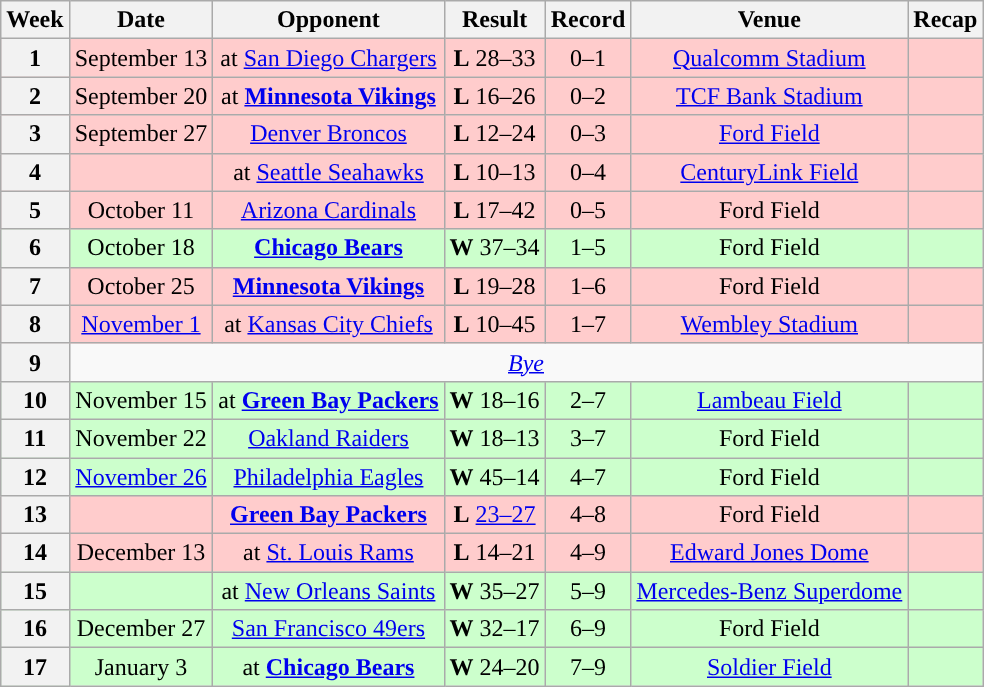<table class="wikitable" style="text-align:center">
<tr>
<th>Week</th>
<th>Date</th>
<th>Opponent</th>
<th>Result</th>
<th>Record</th>
<th>Venue</th>
<th>Recap</th>
</tr>
<tr style="background:#fcc">
<th>1</th>
<td>September 13</td>
<td>at <a href='#'>San Diego Chargers</a></td>
<td><strong>L</strong> 28–33</td>
<td>0–1</td>
<td><a href='#'>Qualcomm Stadium</a></td>
<td></td>
</tr>
<tr style="background:#fcc">
<th>2</th>
<td>September 20</td>
<td>at <strong><a href='#'>Minnesota Vikings</a></strong></td>
<td><strong>L</strong> 16–26</td>
<td>0–2</td>
<td><a href='#'>TCF Bank Stadium</a></td>
<td></td>
</tr>
<tr style="background:#fcc">
<th>3</th>
<td>September 27</td>
<td><a href='#'>Denver Broncos</a></td>
<td><strong>L</strong> 12–24</td>
<td>0–3</td>
<td><a href='#'>Ford Field</a></td>
<td></td>
</tr>
<tr style="background:#fcc">
<th>4</th>
<td></td>
<td>at <a href='#'>Seattle Seahawks</a></td>
<td><strong>L</strong> 10–13</td>
<td>0–4</td>
<td><a href='#'>CenturyLink Field</a></td>
<td></td>
</tr>
<tr style="background:#fcc">
<th>5</th>
<td>October 11</td>
<td><a href='#'>Arizona Cardinals</a></td>
<td><strong>L</strong> 17–42</td>
<td>0–5</td>
<td>Ford Field</td>
<td></td>
</tr>
<tr style="background:#cfc">
<th>6</th>
<td>October 18</td>
<td><strong><a href='#'>Chicago Bears</a></strong></td>
<td><strong>W</strong> 37–34 </td>
<td>1–5</td>
<td>Ford Field</td>
<td></td>
</tr>
<tr style="background:#fcc">
<th>7</th>
<td>October 25</td>
<td><strong><a href='#'>Minnesota Vikings</a></strong></td>
<td><strong>L</strong> 19–28</td>
<td>1–6</td>
<td>Ford Field</td>
<td></td>
</tr>
<tr style="background:#fcc">
<th>8</th>
<td><a href='#'>November 1</a></td>
<td>at <a href='#'>Kansas City Chiefs</a></td>
<td><strong>L</strong> 10–45</td>
<td>1–7</td>
<td> <a href='#'>Wembley Stadium</a> </td>
<td></td>
</tr>
<tr>
<th>9</th>
<td colspan="6"><em><a href='#'>Bye</a></em></td>
</tr>
<tr style="background:#cfc">
<th>10</th>
<td>November 15</td>
<td>at <strong><a href='#'>Green Bay Packers</a></strong></td>
<td><strong>W</strong> 18–16</td>
<td>2–7</td>
<td><a href='#'>Lambeau Field</a></td>
<td></td>
</tr>
<tr style="background:#cfc">
<th>11</th>
<td>November 22</td>
<td><a href='#'>Oakland Raiders</a></td>
<td><strong>W</strong> 18–13</td>
<td>3–7</td>
<td>Ford Field</td>
<td></td>
</tr>
<tr style="background:#cfc">
<th>12</th>
<td><a href='#'>November 26</a></td>
<td><a href='#'>Philadelphia Eagles</a></td>
<td><strong>W</strong> 45–14</td>
<td>4–7</td>
<td>Ford Field</td>
<td></td>
</tr>
<tr style="background:#fcc">
<th>13</th>
<td></td>
<td><strong><a href='#'>Green Bay Packers</a></strong></td>
<td><strong>L</strong> <a href='#'>23–27</a></td>
<td>4–8</td>
<td>Ford Field</td>
<td></td>
</tr>
<tr style="background:#fcc">
<th>14</th>
<td>December 13</td>
<td>at <a href='#'>St. Louis Rams</a></td>
<td><strong>L</strong> 14–21</td>
<td>4–9</td>
<td><a href='#'>Edward Jones Dome</a></td>
<td></td>
</tr>
<tr style="background:#cfc">
<th>15</th>
<td></td>
<td>at <a href='#'>New Orleans Saints</a></td>
<td><strong>W</strong> 35–27</td>
<td>5–9</td>
<td><a href='#'>Mercedes-Benz Superdome</a></td>
<td></td>
</tr>
<tr style="background:#cfc">
<th>16</th>
<td>December 27</td>
<td><a href='#'>San Francisco 49ers</a></td>
<td><strong>W</strong> 32–17</td>
<td>6–9</td>
<td>Ford Field</td>
<td></td>
</tr>
<tr style="background:#cfc">
<th>17</th>
<td>January 3</td>
<td>at <strong><a href='#'>Chicago Bears</a></strong></td>
<td><strong>W</strong> 24–20</td>
<td>7–9</td>
<td><a href='#'>Soldier Field</a></td>
<td></td>
</tr>
</table>
